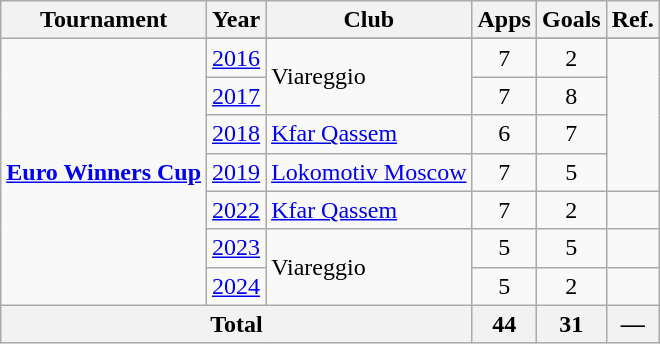<table class="wikitable" style="text-align:center;">
<tr>
<th>Tournament</th>
<th>Year</th>
<th>Club</th>
<th>Apps</th>
<th>Goals</th>
<th>Ref.</th>
</tr>
<tr>
<td rowspan="8"><strong><a href='#'>Euro Winners Cup</a></strong></td>
</tr>
<tr>
<td> <a href='#'>2016</a></td>
<td align=left rowspan=2> Viareggio</td>
<td>7</td>
<td>2</td>
<td rowspan=4></td>
</tr>
<tr>
<td> <a href='#'>2017</a></td>
<td>7</td>
<td>8</td>
</tr>
<tr>
<td> <a href='#'>2018</a></td>
<td align=left> <a href='#'>Kfar Qassem</a></td>
<td>6</td>
<td>7</td>
</tr>
<tr>
<td> <a href='#'>2019</a></td>
<td align=left> <a href='#'>Lokomotiv Moscow</a></td>
<td>7</td>
<td>5</td>
</tr>
<tr>
<td> <a href='#'>2022</a></td>
<td align=left> <a href='#'>Kfar Qassem</a></td>
<td>7</td>
<td>2</td>
<td></td>
</tr>
<tr>
<td> <a href='#'>2023</a></td>
<td align=left rowspan=2> Viareggio</td>
<td>5</td>
<td>5</td>
<td></td>
</tr>
<tr>
<td> <a href='#'>2024</a></td>
<td>5</td>
<td>2</td>
<td></td>
</tr>
<tr>
<th colspan=3>Total</th>
<th>44</th>
<th>31</th>
<th>—</th>
</tr>
</table>
